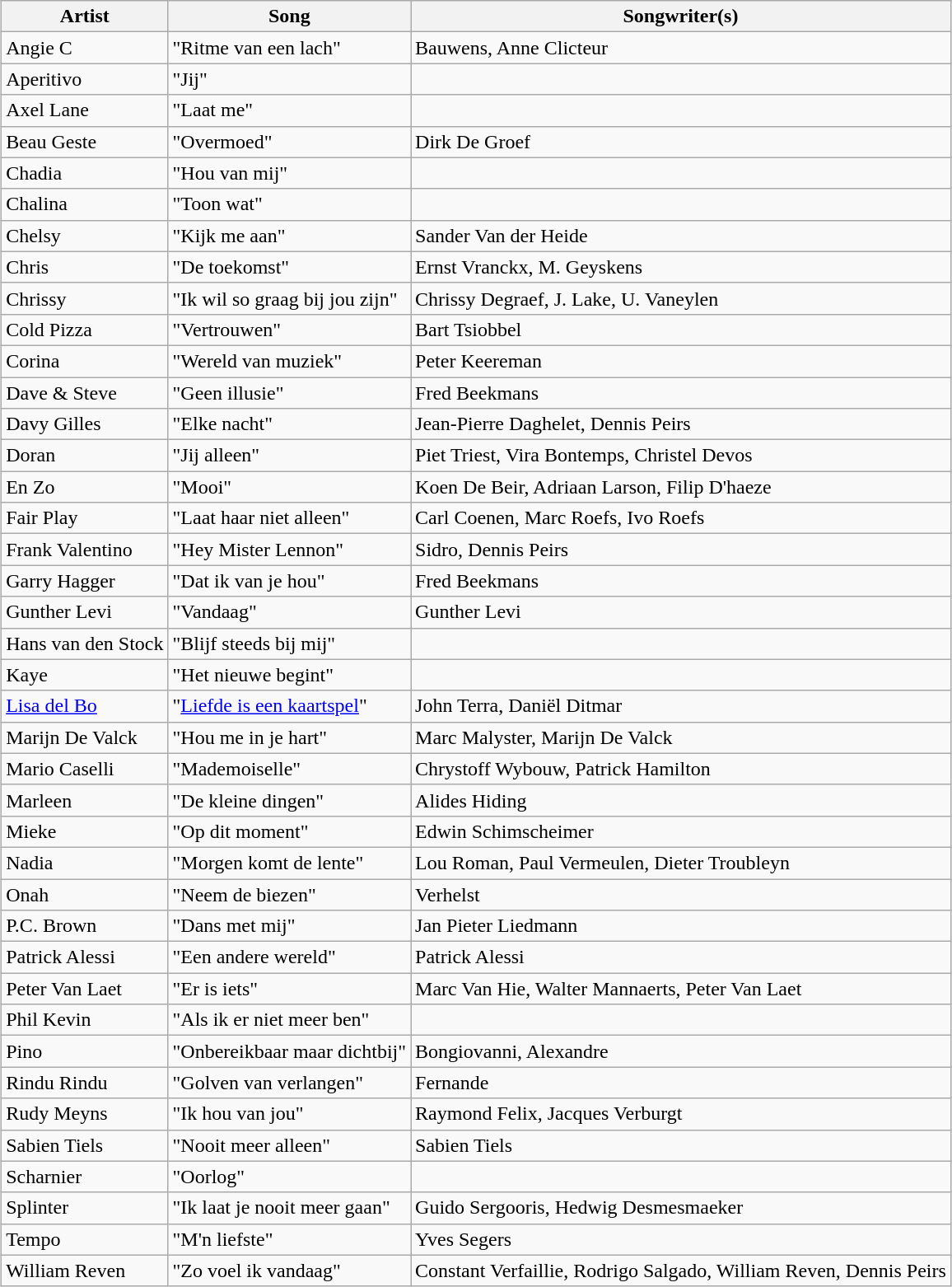<table class="sortable wikitable" style="margin: 1em auto 1em auto; text-align:left">
<tr>
<th>Artist</th>
<th>Song</th>
<th>Songwriter(s)</th>
</tr>
<tr>
<td>Angie C</td>
<td>"Ritme van een lach"</td>
<td>Bauwens, Anne Clicteur</td>
</tr>
<tr>
<td>Aperitivo</td>
<td>"Jij"</td>
<td></td>
</tr>
<tr>
<td>Axel Lane</td>
<td>"Laat me"</td>
<td></td>
</tr>
<tr>
<td>Beau Geste</td>
<td>"Overmoed"</td>
<td>Dirk De Groef</td>
</tr>
<tr>
<td>Chadia</td>
<td>"Hou van mij"</td>
<td></td>
</tr>
<tr>
<td>Chalina</td>
<td>"Toon wat"</td>
<td></td>
</tr>
<tr>
<td>Chelsy</td>
<td>"Kijk me aan"</td>
<td>Sander Van der Heide</td>
</tr>
<tr>
<td>Chris</td>
<td>"De toekomst"</td>
<td>Ernst Vranckx, M. Geyskens</td>
</tr>
<tr>
<td>Chrissy</td>
<td>"Ik wil so graag bij jou zijn"</td>
<td>Chrissy Degraef, J. Lake, U. Vaneylen</td>
</tr>
<tr>
<td>Cold Pizza</td>
<td>"Vertrouwen"</td>
<td>Bart Tsiobbel</td>
</tr>
<tr>
<td>Corina</td>
<td>"Wereld van muziek"</td>
<td>Peter Keereman</td>
</tr>
<tr>
<td align="left">Dave & Steve</td>
<td align="left">"Geen illusie"</td>
<td>Fred Beekmans</td>
</tr>
<tr>
<td>Davy Gilles</td>
<td>"Elke nacht"</td>
<td>Jean-Pierre Daghelet, Dennis Peirs</td>
</tr>
<tr>
<td>Doran</td>
<td>"Jij alleen"</td>
<td>Piet Triest, Vira Bontemps, Christel Devos</td>
</tr>
<tr>
<td>En Zo</td>
<td>"Mooi"</td>
<td>Koen De Beir, Adriaan Larson, Filip D'haeze</td>
</tr>
<tr>
<td>Fair Play</td>
<td>"Laat haar niet alleen"</td>
<td>Carl Coenen, Marc Roefs, Ivo Roefs</td>
</tr>
<tr>
<td>Frank Valentino</td>
<td>"Hey Mister Lennon"</td>
<td>Sidro, Dennis Peirs</td>
</tr>
<tr>
<td align="left">Garry Hagger</td>
<td align="left">"Dat ik van je hou"</td>
<td>Fred Beekmans</td>
</tr>
<tr>
<td>Gunther Levi</td>
<td>"Vandaag"</td>
<td>Gunther Levi</td>
</tr>
<tr>
<td>Hans van den Stock</td>
<td>"Blijf steeds bij mij"</td>
<td></td>
</tr>
<tr>
<td>Kaye</td>
<td>"Het nieuwe begint"</td>
<td></td>
</tr>
<tr>
<td><a href='#'>Lisa del Bo</a></td>
<td>"<a href='#'>Liefde is een kaartspel</a>"</td>
<td>John Terra, Daniël Ditmar</td>
</tr>
<tr>
<td>Marijn De Valck</td>
<td>"Hou me in je hart"</td>
<td>Marc Malyster, Marijn De Valck</td>
</tr>
<tr>
<td>Mario Caselli</td>
<td>"Mademoiselle"</td>
<td>Chrystoff Wybouw, Patrick Hamilton</td>
</tr>
<tr>
<td>Marleen</td>
<td>"De kleine dingen"</td>
<td>Alides Hiding</td>
</tr>
<tr>
<td>Mieke</td>
<td>"Op dit moment"</td>
<td>Edwin Schimscheimer</td>
</tr>
<tr>
<td>Nadia</td>
<td>"Morgen komt de lente"</td>
<td>Lou Roman, Paul Vermeulen, Dieter Troubleyn</td>
</tr>
<tr>
<td>Onah</td>
<td>"Neem de biezen"</td>
<td>Verhelst</td>
</tr>
<tr>
<td>P.C. Brown</td>
<td>"Dans met mij"</td>
<td>Jan Pieter Liedmann</td>
</tr>
<tr>
<td>Patrick Alessi</td>
<td>"Een andere wereld"</td>
<td>Patrick Alessi</td>
</tr>
<tr>
<td>Peter Van Laet</td>
<td>"Er is iets"</td>
<td>Marc Van Hie, Walter Mannaerts, Peter Van Laet</td>
</tr>
<tr>
<td>Phil Kevin</td>
<td>"Als ik er niet meer ben"</td>
<td></td>
</tr>
<tr>
<td>Pino</td>
<td>"Onbereikbaar maar dichtbij"</td>
<td>Bongiovanni, Alexandre</td>
</tr>
<tr>
<td>Rindu Rindu</td>
<td>"Golven van verlangen"</td>
<td>Fernande</td>
</tr>
<tr>
<td>Rudy Meyns</td>
<td>"Ik hou van jou"</td>
<td>Raymond Felix, Jacques Verburgt</td>
</tr>
<tr>
<td>Sabien Tiels</td>
<td>"Nooit meer alleen"</td>
<td>Sabien Tiels</td>
</tr>
<tr>
<td>Scharnier</td>
<td>"Oorlog"</td>
<td></td>
</tr>
<tr>
<td>Splinter</td>
<td>"Ik laat je nooit meer gaan"</td>
<td>Guido Sergooris, Hedwig Desmesmaeker</td>
</tr>
<tr>
<td>Tempo</td>
<td>"M'n liefste"</td>
<td>Yves Segers</td>
</tr>
<tr>
<td>William Reven</td>
<td>"Zo voel ik vandaag"</td>
<td>Constant Verfaillie, Rodrigo Salgado, William Reven, Dennis Peirs</td>
</tr>
</table>
